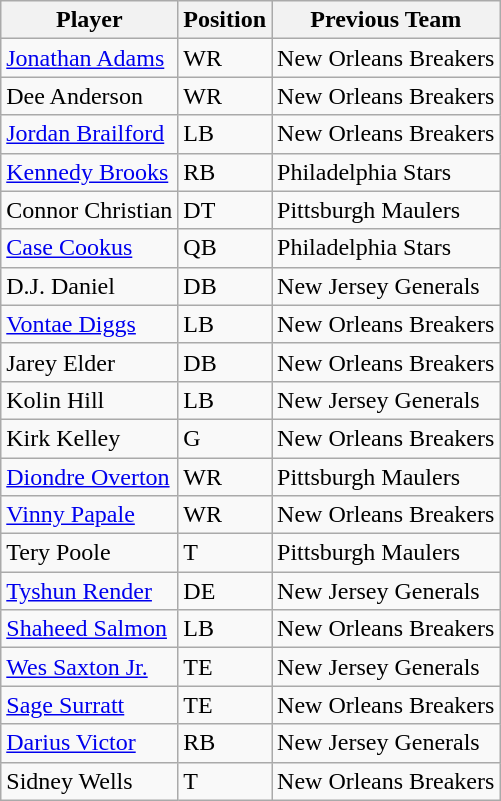<table class="wikitable">
<tr>
<th>Player</th>
<th>Position</th>
<th>Previous Team</th>
</tr>
<tr>
<td><a href='#'>Jonathan Adams</a></td>
<td>WR</td>
<td>New Orleans Breakers</td>
</tr>
<tr>
<td>Dee Anderson</td>
<td>WR</td>
<td>New Orleans Breakers</td>
</tr>
<tr>
<td><a href='#'>Jordan Brailford</a></td>
<td>LB</td>
<td>New Orleans Breakers</td>
</tr>
<tr>
<td><a href='#'>Kennedy Brooks</a></td>
<td>RB</td>
<td>Philadelphia Stars</td>
</tr>
<tr>
<td>Connor Christian</td>
<td>DT</td>
<td>Pittsburgh Maulers</td>
</tr>
<tr>
<td><a href='#'>Case Cookus</a></td>
<td>QB</td>
<td>Philadelphia Stars</td>
</tr>
<tr>
<td>D.J. Daniel</td>
<td>DB</td>
<td>New Jersey Generals</td>
</tr>
<tr>
<td><a href='#'>Vontae Diggs</a></td>
<td>LB</td>
<td>New Orleans Breakers</td>
</tr>
<tr>
<td>Jarey Elder</td>
<td>DB</td>
<td>New Orleans Breakers</td>
</tr>
<tr>
<td>Kolin Hill</td>
<td>LB</td>
<td>New Jersey Generals</td>
</tr>
<tr>
<td>Kirk Kelley</td>
<td>G</td>
<td>New Orleans Breakers</td>
</tr>
<tr>
<td><a href='#'>Diondre Overton</a></td>
<td>WR</td>
<td>Pittsburgh Maulers</td>
</tr>
<tr>
<td><a href='#'>Vinny Papale</a></td>
<td>WR</td>
<td>New Orleans Breakers</td>
</tr>
<tr>
<td>Tery Poole</td>
<td>T</td>
<td>Pittsburgh Maulers</td>
</tr>
<tr>
<td><a href='#'>Tyshun Render</a></td>
<td>DE</td>
<td>New Jersey Generals</td>
</tr>
<tr>
<td><a href='#'>Shaheed Salmon</a></td>
<td>LB</td>
<td>New Orleans Breakers</td>
</tr>
<tr>
<td><a href='#'>Wes Saxton Jr.</a></td>
<td>TE</td>
<td>New Jersey Generals</td>
</tr>
<tr>
<td><a href='#'>Sage Surratt</a></td>
<td>TE</td>
<td>New Orleans Breakers</td>
</tr>
<tr>
<td><a href='#'>Darius Victor</a></td>
<td>RB</td>
<td>New Jersey Generals</td>
</tr>
<tr>
<td>Sidney Wells</td>
<td>T</td>
<td>New Orleans Breakers</td>
</tr>
</table>
